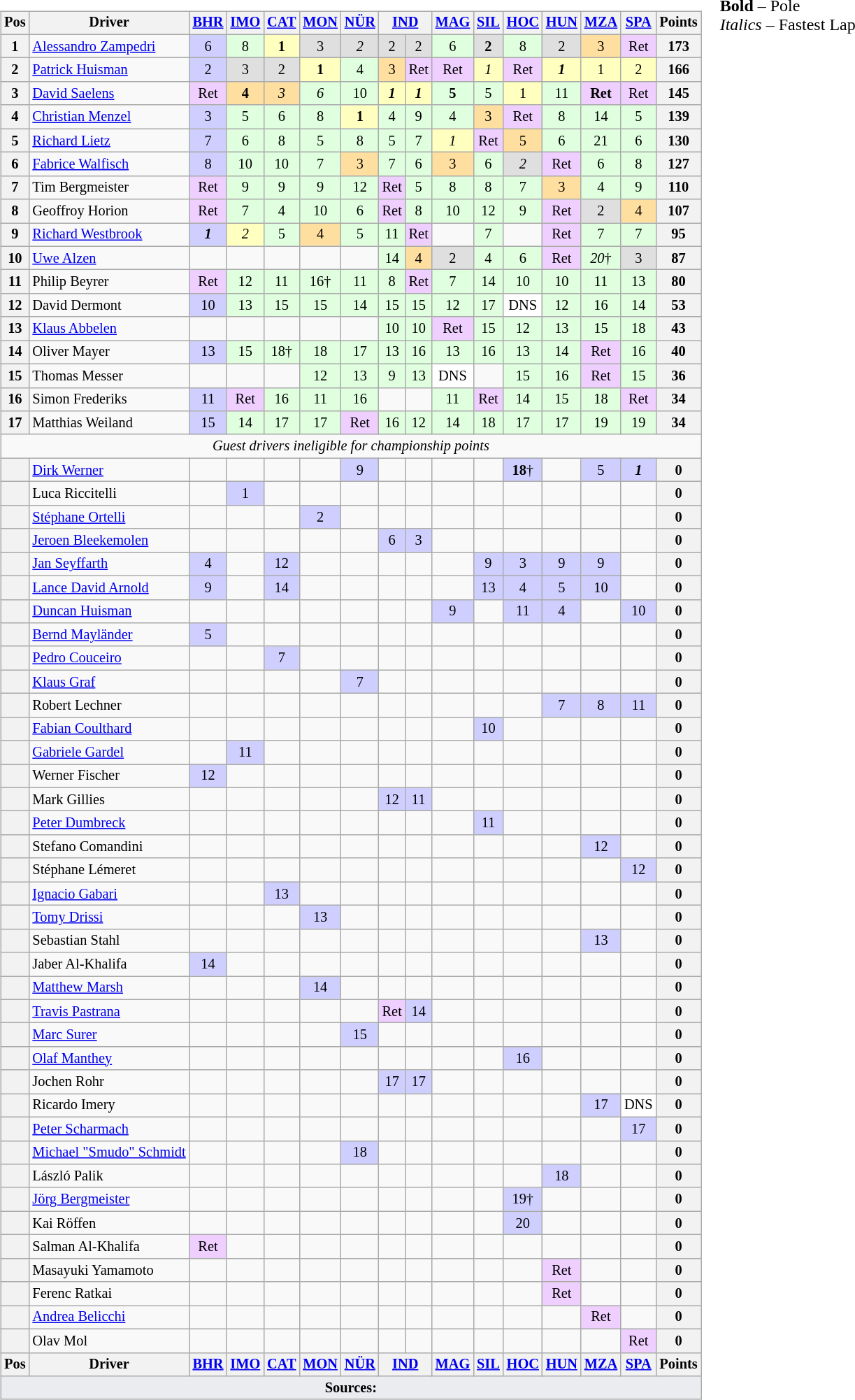<table>
<tr>
<td><br><table class="wikitable" style="font-size: 85%; text-align:center">
<tr valign="top">
<th valign="middle">Pos</th>
<th valign="middle">Driver</th>
<th><a href='#'>BHR</a><br></th>
<th><a href='#'>IMO</a><br></th>
<th><a href='#'>CAT</a><br></th>
<th><a href='#'>MON</a><br></th>
<th><a href='#'>NÜR</a><br></th>
<th colspan=2><a href='#'>IND</a><br></th>
<th><a href='#'>MAG</a><br></th>
<th><a href='#'>SIL</a><br></th>
<th><a href='#'>HOC</a><br></th>
<th><a href='#'>HUN</a><br></th>
<th><a href='#'>MZA</a><br></th>
<th><a href='#'>SPA</a><br></th>
<th valign="middle">Points</th>
</tr>
<tr>
<th>1</th>
<td valign="bottom" align="left"> <a href='#'>Alessandro Zampedri</a></td>
<td style="background:#CFCFFF;">6</td>
<td style="background:#DFFFDF;">8</td>
<td style="background:#FFFFBF;"><strong>1</strong></td>
<td style="background:#DFDFDF;">3</td>
<td style="background:#DFDFDF;"><em>2</em></td>
<td style="background:#DFDFDF;">2</td>
<td style="background:#DFDFDF;">2</td>
<td style="background:#DFFFDF;">6</td>
<td style="background:#DFDFDF;"><strong>2</strong></td>
<td style="background:#DFFFDF;">8</td>
<td style="background:#DFDFDF;">2</td>
<td style="background:#FFDF9F;">3</td>
<td style="background:#EFCFFF;">Ret</td>
<th>173</th>
</tr>
<tr>
<th>2</th>
<td valign="bottom" align="left"> <a href='#'>Patrick Huisman</a></td>
<td style="background:#CFCFFF;">2</td>
<td style="background:#DFDFDF;">3</td>
<td style="background:#DFDFDF;">2</td>
<td style="background:#FFFFBF;"><strong>1</strong></td>
<td style="background:#DFFFDF;">4</td>
<td style="background:#FFDF9F;">3</td>
<td style="background:#EFCFFF;">Ret</td>
<td style="background:#EFCFFF;">Ret</td>
<td style="background:#FFFFBF;"><em>1</em></td>
<td style="background:#EFCFFF;">Ret</td>
<td style="background:#FFFFBF;"><strong><em>1</em></strong></td>
<td style="background:#FFFFBF;">1</td>
<td style="background:#FFFFBF;">2</td>
<th>166</th>
</tr>
<tr>
<th>3</th>
<td valign="bottom" align="left"> <a href='#'>David Saelens</a></td>
<td style="background:#EFCFFF;">Ret</td>
<td style="background:#FFDF9F;"><strong>4</strong></td>
<td style="background:#FFDF9F;"><em>3</em></td>
<td style="background:#DFFFDF;"><em>6</em></td>
<td style="background:#DFFFDF;">10</td>
<td style="background:#FFFFBF;"><strong><em>1</em></strong></td>
<td style="background:#FFFFBF;"><strong><em>1</em></strong></td>
<td style="background:#DFFFDF;"><strong>5</strong></td>
<td style="background:#DFFFDF;">5</td>
<td style="background:#FFFFBF;">1</td>
<td style="background:#DFFFDF;">11</td>
<td style="background:#EFCFFF;"><strong>Ret</strong></td>
<td style="background:#EFCFFF;">Ret</td>
<th>145</th>
</tr>
<tr>
<th>4</th>
<td valign="bottom" align="left"> <a href='#'>Christian Menzel</a></td>
<td style="background:#CFCFFF;">3</td>
<td style="background:#DFFFDF;">5</td>
<td style="background:#DFFFDF;">6</td>
<td style="background:#DFFFDF;">8</td>
<td style="background:#FFFFBF;"><strong>1</strong></td>
<td style="background:#DFFFDF;">4</td>
<td style="background:#DFFFDF;">9</td>
<td style="background:#DFFFDF;">4</td>
<td style="background:#FFDF9F;">3</td>
<td style="background:#EFCFFF;">Ret</td>
<td style="background:#DFFFDF;">8</td>
<td style="background:#DFFFDF;">14</td>
<td style="background:#DFFFDF;">5</td>
<th>139</th>
</tr>
<tr>
<th>5</th>
<td valign="bottom" align="left"> <a href='#'>Richard Lietz</a></td>
<td style="background:#CFCFFF;">7</td>
<td style="background:#DFFFDF;">6</td>
<td style="background:#DFFFDF;">8</td>
<td style="background:#DFFFDF;">5</td>
<td style="background:#DFFFDF;">8</td>
<td style="background:#DFFFDF;">5</td>
<td style="background:#DFFFDF;">7</td>
<td style="background:#FFFFBF;"><em>1</em></td>
<td style="background:#EFCFFF;">Ret</td>
<td style="background:#FFDF9F;">5</td>
<td style="background:#DFFFDF;">6</td>
<td style="background:#DFFFDF;">21</td>
<td style="background:#DFFFDF;">6</td>
<th>130</th>
</tr>
<tr>
<th>6</th>
<td valign="bottom" align="left"> <a href='#'>Fabrice Walfisch</a></td>
<td style="background:#CFCFFF;">8</td>
<td style="background:#DFFFDF;">10</td>
<td style="background:#DFFFDF;">10</td>
<td style="background:#DFFFDF;">7</td>
<td style="background:#FFDF9F;">3</td>
<td style="background:#DFFFDF;">7</td>
<td style="background:#DFFFDF;">6</td>
<td style="background:#FFDF9F;">3</td>
<td style="background:#DFFFDF;">6</td>
<td style="background:#DFDFDF;"><em>2</em></td>
<td style="background:#EFCFFF;">Ret</td>
<td style="background:#DFFFDF;">6</td>
<td style="background:#DFFFDF;">8</td>
<th>127</th>
</tr>
<tr>
<th>7</th>
<td valign="bottom" align="left"> Tim Bergmeister</td>
<td style="background:#EFCFFF;">Ret</td>
<td style="background:#DFFFDF;">9</td>
<td style="background:#DFFFDF;">9</td>
<td style="background:#DFFFDF;">9</td>
<td style="background:#DFFFDF;">12</td>
<td style="background:#EFCFFF;">Ret</td>
<td style="background:#DFFFDF;">5</td>
<td style="background:#DFFFDF;">8</td>
<td style="background:#DFFFDF;">8</td>
<td style="background:#DFFFDF;">7</td>
<td style="background:#FFDF9F;">3</td>
<td style="background:#DFFFDF;">4</td>
<td style="background:#DFFFDF;">9</td>
<th>110</th>
</tr>
<tr>
<th>8</th>
<td valign="bottom" align="left"> Geoffroy Horion</td>
<td style="background:#EFCFFF;">Ret</td>
<td style="background:#DFFFDF;">7</td>
<td style="background:#DFFFDF;">4</td>
<td style="background:#DFFFDF;">10</td>
<td style="background:#DFFFDF;">6</td>
<td style="background:#EFCFFF;">Ret</td>
<td style="background:#DFFFDF;">8</td>
<td style="background:#DFFFDF;">10</td>
<td style="background:#DFFFDF;">12</td>
<td style="background:#DFFFDF;">9</td>
<td style="background:#EFCFFF;">Ret</td>
<td style="background:#DFDFDF;">2</td>
<td style="background:#FFDF9F;">4</td>
<th>107</th>
</tr>
<tr>
<th>9</th>
<td valign="bottom" align="left"> <a href='#'>Richard Westbrook</a></td>
<td style="background:#CFCFFF;"><strong><em>1</em></strong></td>
<td style="background:#FFFFBF;"><em>2</em></td>
<td style="background:#DFFFDF;">5</td>
<td style="background:#FFDF9F;">4</td>
<td style="background:#DFFFDF;">5</td>
<td style="background:#DFFFDF;">11</td>
<td style="background:#EFCFFF;">Ret</td>
<td></td>
<td style="background:#DFFFDF;">7</td>
<td></td>
<td style="background:#EFCFFF;">Ret</td>
<td style="background:#DFFFDF;">7</td>
<td style="background:#DFFFDF;">7</td>
<th>95</th>
</tr>
<tr>
<th>10</th>
<td valign="bottom" align="left"> <a href='#'>Uwe Alzen</a></td>
<td></td>
<td></td>
<td></td>
<td></td>
<td></td>
<td style="background:#DFFFDF;">14</td>
<td style="background:#FFDF9F;">4</td>
<td style="background:#DFDFDF;">2</td>
<td style="background:#DFFFDF;">4</td>
<td style="background:#DFFFDF;">6</td>
<td style="background:#EFCFFF;">Ret</td>
<td style="background:#DFFFDF;"><em>20</em>†</td>
<td style="background:#DFDFDF;">3</td>
<th>87</th>
</tr>
<tr>
<th>11</th>
<td valign="bottom" align="left"> Philip Beyrer</td>
<td style="background:#EFCFFF;">Ret</td>
<td style="background:#DFFFDF;">12</td>
<td style="background:#DFFFDF;">11</td>
<td style="background:#DFFFDF;">16†</td>
<td style="background:#DFFFDF;">11</td>
<td style="background:#DFFFDF;">8</td>
<td style="background:#EFCFFF;">Ret</td>
<td style="background:#DFFFDF;">7</td>
<td style="background:#DFFFDF;">14</td>
<td style="background:#DFFFDF;">10</td>
<td style="background:#DFFFDF;">10</td>
<td style="background:#DFFFDF;">11</td>
<td style="background:#DFFFDF;">13</td>
<th>80</th>
</tr>
<tr>
<th>12</th>
<td valign="bottom" align="left"> David Dermont</td>
<td style="background:#CFCFFF;">10</td>
<td style="background:#DFFFDF;">13</td>
<td style="background:#DFFFDF;">15</td>
<td style="background:#DFFFDF;">15</td>
<td style="background:#DFFFDF;">14</td>
<td style="background:#DFFFDF;">15</td>
<td style="background:#DFFFDF;">15</td>
<td style="background:#DFFFDF;">12</td>
<td style="background:#DFFFDF;">17</td>
<td style="background:#FFFFFF;">DNS</td>
<td style="background:#DFFFDF;">12</td>
<td style="background:#DFFFDF;">16</td>
<td style="background:#DFFFDF;">14</td>
<th>53</th>
</tr>
<tr>
<th>13</th>
<td valign="bottom" align="left"> <a href='#'>Klaus Abbelen</a></td>
<td></td>
<td></td>
<td></td>
<td></td>
<td></td>
<td style="background:#DFFFDF;">10</td>
<td style="background:#DFFFDF;">10</td>
<td style="background:#EFCFFF;">Ret</td>
<td style="background:#DFFFDF;">15</td>
<td style="background:#DFFFDF;">12</td>
<td style="background:#DFFFDF;">13</td>
<td style="background:#DFFFDF;">15</td>
<td style="background:#DFFFDF;">18</td>
<th>43</th>
</tr>
<tr>
<th>14</th>
<td valign="bottom" align="left"> Oliver Mayer</td>
<td style="background:#CFCFFF;">13</td>
<td style="background:#DFFFDF;">15</td>
<td style="background:#DFFFDF;">18†</td>
<td style="background:#DFFFDF;">18</td>
<td style="background:#DFFFDF;">17</td>
<td style="background:#DFFFDF;">13</td>
<td style="background:#DFFFDF;">16</td>
<td style="background:#DFFFDF;">13</td>
<td style="background:#DFFFDF;">16</td>
<td style="background:#DFFFDF;">13</td>
<td style="background:#DFFFDF;">14</td>
<td style="background:#EFCFFF;">Ret</td>
<td style="background:#DFFFDF;">16</td>
<th>40</th>
</tr>
<tr>
<th>15</th>
<td valign="bottom" align="left"> Thomas Messer</td>
<td></td>
<td></td>
<td></td>
<td style="background:#DFFFDF;">12</td>
<td style="background:#DFFFDF;">13</td>
<td style="background:#DFFFDF;">9</td>
<td style="background:#DFFFDF;">13</td>
<td style="background:#FFFFFF;">DNS</td>
<td></td>
<td style="background:#DFFFDF;">15</td>
<td style="background:#DFFFDF;">16</td>
<td style="background:#EFCFFF;">Ret</td>
<td style="background:#DFFFDF;">15</td>
<th>36</th>
</tr>
<tr>
<th>16</th>
<td valign="bottom" align="left"> Simon Frederiks</td>
<td style="background:#CFCFFF;">11</td>
<td style="background:#EFCFFF;">Ret</td>
<td style="background:#DFFFDF;">16</td>
<td style="background:#DFFFDF;">11</td>
<td style="background:#DFFFDF;">16</td>
<td></td>
<td></td>
<td style="background:#DFFFDF;">11</td>
<td style="background:#EFCFFF;">Ret</td>
<td style="background:#DFFFDF;">14</td>
<td style="background:#DFFFDF;">15</td>
<td style="background:#DFFFDF;">18</td>
<td style="background:#EFCFFF;">Ret</td>
<th>34</th>
</tr>
<tr>
<th>17</th>
<td valign="bottom" align="left"> Matthias Weiland</td>
<td style="background:#CFCFFF;">15</td>
<td style="background:#DFFFDF;">14</td>
<td style="background:#DFFFDF;">17</td>
<td style="background:#DFFFDF;">17</td>
<td style="background:#EFCFFF;">Ret</td>
<td style="background:#DFFFDF;">16</td>
<td style="background:#DFFFDF;">12</td>
<td style="background:#DFFFDF;">14</td>
<td style="background:#DFFFDF;">18</td>
<td style="background:#DFFFDF;">17</td>
<td style="background:#DFFFDF;">17</td>
<td style="background:#DFFFDF;">19</td>
<td style="background:#DFFFDF;">19</td>
<th>34</th>
</tr>
<tr>
<td colspan=16 align=center><em>Guest drivers ineligible for championship points</em></td>
</tr>
<tr>
<th></th>
<td valign="bottom" align="left"> <a href='#'>Dirk Werner</a></td>
<td></td>
<td></td>
<td></td>
<td></td>
<td style="background:#CFCFFF;">9</td>
<td></td>
<td></td>
<td></td>
<td></td>
<td style="background:#CFCFFF;"><strong>18</strong>†</td>
<td></td>
<td style="background:#CFCFFF;">5</td>
<td style="background:#CFCFFF;"><strong><em>1</em></strong></td>
<th>0</th>
</tr>
<tr>
<th></th>
<td valign="bottom" align="left"> Luca Riccitelli</td>
<td></td>
<td style="background:#CFCFFF;">1</td>
<td></td>
<td></td>
<td></td>
<td></td>
<td></td>
<td></td>
<td></td>
<td></td>
<td></td>
<td></td>
<td></td>
<th>0</th>
</tr>
<tr>
<th></th>
<td valign="bottom" align="left"> <a href='#'>Stéphane Ortelli</a></td>
<td></td>
<td></td>
<td></td>
<td style="background:#CFCFFF;">2</td>
<td></td>
<td></td>
<td></td>
<td></td>
<td></td>
<td></td>
<td></td>
<td></td>
<td></td>
<th>0</th>
</tr>
<tr>
<th></th>
<td valign="bottom" align="left"> <a href='#'>Jeroen Bleekemolen</a></td>
<td></td>
<td></td>
<td></td>
<td></td>
<td></td>
<td style="background:#CFCFFF;">6</td>
<td style="background:#CFCFFF;">3</td>
<td></td>
<td></td>
<td></td>
<td></td>
<td></td>
<td></td>
<th>0</th>
</tr>
<tr>
<th></th>
<td valign="bottom" align="left"> <a href='#'>Jan Seyffarth</a></td>
<td style="background:#CFCFFF;">4</td>
<td></td>
<td style="background:#CFCFFF;">12</td>
<td></td>
<td></td>
<td></td>
<td></td>
<td></td>
<td style="background:#CFCFFF;">9</td>
<td style="background:#CFCFFF;">3</td>
<td style="background:#CFCFFF;">9</td>
<td style="background:#CFCFFF;">9</td>
<td></td>
<th>0</th>
</tr>
<tr>
<th></th>
<td valign="bottom" align="left"> <a href='#'>Lance David Arnold</a></td>
<td style="background:#CFCFFF;">9</td>
<td></td>
<td style="background:#CFCFFF;">14</td>
<td></td>
<td></td>
<td></td>
<td></td>
<td></td>
<td style="background:#CFCFFF;">13</td>
<td style="background:#CFCFFF;">4</td>
<td style="background:#CFCFFF;">5</td>
<td style="background:#CFCFFF;">10</td>
<td></td>
<th>0</th>
</tr>
<tr>
<th></th>
<td valign="bottom" align="left"> <a href='#'>Duncan Huisman</a></td>
<td></td>
<td></td>
<td></td>
<td></td>
<td></td>
<td></td>
<td></td>
<td style="background:#CFCFFF;">9</td>
<td></td>
<td style="background:#CFCFFF;">11</td>
<td style="background:#CFCFFF;">4</td>
<td></td>
<td style="background:#CFCFFF;">10</td>
<th>0</th>
</tr>
<tr>
<th></th>
<td valign="bottom" align="left"> <a href='#'>Bernd Mayländer</a></td>
<td style="background:#CFCFFF;">5</td>
<td></td>
<td></td>
<td></td>
<td></td>
<td></td>
<td></td>
<td></td>
<td></td>
<td></td>
<td></td>
<td></td>
<td></td>
<th>0</th>
</tr>
<tr>
<th></th>
<td valign="bottom" align="left"> <a href='#'>Pedro Couceiro</a></td>
<td></td>
<td></td>
<td style="background:#CFCFFF;">7</td>
<td></td>
<td></td>
<td></td>
<td></td>
<td></td>
<td></td>
<td></td>
<td></td>
<td></td>
<td></td>
<th>0</th>
</tr>
<tr>
<th></th>
<td valign="bottom" align="left"> <a href='#'>Klaus Graf</a></td>
<td></td>
<td></td>
<td></td>
<td></td>
<td style="background:#CFCFFF;">7</td>
<td></td>
<td></td>
<td></td>
<td></td>
<td></td>
<td></td>
<td></td>
<td></td>
<th>0</th>
</tr>
<tr>
<th></th>
<td valign="bottom" align="left"> Robert Lechner</td>
<td></td>
<td></td>
<td></td>
<td></td>
<td></td>
<td></td>
<td></td>
<td></td>
<td></td>
<td></td>
<td style="background:#CFCFFF;">7</td>
<td style="background:#CFCFFF;">8</td>
<td style="background:#CFCFFF;">11</td>
<th>0</th>
</tr>
<tr>
<th></th>
<td valign="bottom" align="left"> <a href='#'>Fabian Coulthard</a></td>
<td></td>
<td></td>
<td></td>
<td></td>
<td></td>
<td></td>
<td></td>
<td></td>
<td style="background:#CFCFFF;">10</td>
<td></td>
<td></td>
<td></td>
<td></td>
<th>0</th>
</tr>
<tr>
<th></th>
<td valign="bottom" align="left"> <a href='#'>Gabriele Gardel</a></td>
<td></td>
<td style="background:#CFCFFF;">11</td>
<td></td>
<td></td>
<td></td>
<td></td>
<td></td>
<td></td>
<td></td>
<td></td>
<td></td>
<td></td>
<td></td>
<th>0</th>
</tr>
<tr>
<th></th>
<td valign="bottom" align="left"> Werner Fischer</td>
<td style="background:#CFCFFF;">12</td>
<td></td>
<td></td>
<td></td>
<td></td>
<td></td>
<td></td>
<td></td>
<td></td>
<td></td>
<td></td>
<td></td>
<td></td>
<th>0</th>
</tr>
<tr>
<th></th>
<td valign="bottom" align="left"> Mark Gillies</td>
<td></td>
<td></td>
<td></td>
<td></td>
<td></td>
<td style="background:#CFCFFF;">12</td>
<td style="background:#CFCFFF;">11</td>
<td></td>
<td></td>
<td></td>
<td></td>
<td></td>
<td></td>
<th>0</th>
</tr>
<tr>
<th></th>
<td valign="bottom" align="left"> <a href='#'>Peter Dumbreck</a></td>
<td></td>
<td></td>
<td></td>
<td></td>
<td></td>
<td></td>
<td></td>
<td></td>
<td style="background:#CFCFFF;">11</td>
<td></td>
<td></td>
<td></td>
<td></td>
<th>0</th>
</tr>
<tr>
<th></th>
<td valign="bottom" align="left"> Stefano Comandini</td>
<td></td>
<td></td>
<td></td>
<td></td>
<td></td>
<td></td>
<td></td>
<td></td>
<td></td>
<td></td>
<td></td>
<td style="background:#CFCFFF;">12</td>
<td></td>
<th>0</th>
</tr>
<tr>
<th></th>
<td valign="bottom" align="left"> Stéphane Lémeret</td>
<td></td>
<td></td>
<td></td>
<td></td>
<td></td>
<td></td>
<td></td>
<td></td>
<td></td>
<td></td>
<td></td>
<td></td>
<td style="background:#CFCFFF;">12</td>
<th>0</th>
</tr>
<tr>
<th></th>
<td valign="bottom" align="left"> <a href='#'>Ignacio Gabari</a></td>
<td></td>
<td></td>
<td style="background:#CFCFFF;">13</td>
<td></td>
<td></td>
<td></td>
<td></td>
<td></td>
<td></td>
<td></td>
<td></td>
<td></td>
<td></td>
<th>0</th>
</tr>
<tr>
<th></th>
<td valign="bottom" align="left"> <a href='#'>Tomy Drissi</a></td>
<td></td>
<td></td>
<td></td>
<td style="background:#CFCFFF;">13</td>
<td></td>
<td></td>
<td></td>
<td></td>
<td></td>
<td></td>
<td></td>
<td></td>
<td></td>
<th>0</th>
</tr>
<tr>
<th></th>
<td valign="bottom" align="left"> Sebastian Stahl</td>
<td></td>
<td></td>
<td></td>
<td></td>
<td></td>
<td></td>
<td></td>
<td></td>
<td></td>
<td></td>
<td></td>
<td style="background:#CFCFFF;">13</td>
<td></td>
<th>0</th>
</tr>
<tr>
<th></th>
<td valign="bottom" align="left"> Jaber Al-Khalifa</td>
<td style="background:#CFCFFF;">14</td>
<td></td>
<td></td>
<td></td>
<td></td>
<td></td>
<td></td>
<td></td>
<td></td>
<td></td>
<td></td>
<td></td>
<td></td>
<th>0</th>
</tr>
<tr>
<th></th>
<td valign="bottom" align="left"> <a href='#'>Matthew Marsh</a></td>
<td></td>
<td></td>
<td></td>
<td style="background:#CFCFFF;">14</td>
<td></td>
<td></td>
<td></td>
<td></td>
<td></td>
<td></td>
<td></td>
<td></td>
<td></td>
<th>0</th>
</tr>
<tr>
<th></th>
<td valign="bottom" align="left"> <a href='#'>Travis Pastrana</a></td>
<td></td>
<td></td>
<td></td>
<td></td>
<td></td>
<td style="background:#EFCFFF;">Ret</td>
<td style="background:#CFCFFF;">14</td>
<td></td>
<td></td>
<td></td>
<td></td>
<td></td>
<td></td>
<th>0</th>
</tr>
<tr>
<th></th>
<td valign="bottom" align="left"> <a href='#'>Marc Surer</a></td>
<td></td>
<td></td>
<td></td>
<td></td>
<td style="background:#CFCFFF;">15</td>
<td></td>
<td></td>
<td></td>
<td></td>
<td></td>
<td></td>
<td></td>
<td></td>
<th>0</th>
</tr>
<tr>
<th></th>
<td valign="bottom" align="left"> <a href='#'>Olaf Manthey</a></td>
<td></td>
<td></td>
<td></td>
<td></td>
<td></td>
<td></td>
<td></td>
<td></td>
<td></td>
<td style="background:#CFCFFF;">16</td>
<td></td>
<td></td>
<td></td>
<th>0</th>
</tr>
<tr>
<th></th>
<td valign="bottom" align="left"> Jochen Rohr</td>
<td></td>
<td></td>
<td></td>
<td></td>
<td></td>
<td style="background:#CFCFFF;">17</td>
<td style="background:#CFCFFF;">17</td>
<td></td>
<td></td>
<td></td>
<td></td>
<td></td>
<td></td>
<th>0</th>
</tr>
<tr>
<th></th>
<td valign="bottom" align="left"> Ricardo Imery</td>
<td></td>
<td></td>
<td></td>
<td></td>
<td></td>
<td></td>
<td></td>
<td></td>
<td></td>
<td></td>
<td></td>
<td style="background:#CFCFFF;">17</td>
<td style="background:#FFFFFF;">DNS</td>
<th>0</th>
</tr>
<tr>
<th></th>
<td valign="bottom" align="left"> <a href='#'>Peter Scharmach</a></td>
<td></td>
<td></td>
<td></td>
<td></td>
<td></td>
<td></td>
<td></td>
<td></td>
<td></td>
<td></td>
<td></td>
<td></td>
<td style="background:#CFCFFF;">17</td>
<th>0</th>
</tr>
<tr>
<th></th>
<td valign="bottom" align="left"> <a href='#'>Michael "Smudo" Schmidt</a></td>
<td></td>
<td></td>
<td></td>
<td></td>
<td style="background:#CFCFFF;">18</td>
<td></td>
<td></td>
<td></td>
<td></td>
<td></td>
<td></td>
<td></td>
<td></td>
<th>0</th>
</tr>
<tr>
<th></th>
<td valign="bottom" align="left"> László Palik</td>
<td></td>
<td></td>
<td></td>
<td></td>
<td></td>
<td></td>
<td></td>
<td></td>
<td></td>
<td></td>
<td style="background:#CFCFFF;">18</td>
<td></td>
<td></td>
<th>0</th>
</tr>
<tr>
<th></th>
<td valign="bottom" align="left"> <a href='#'>Jörg Bergmeister</a></td>
<td></td>
<td></td>
<td></td>
<td></td>
<td></td>
<td></td>
<td></td>
<td></td>
<td></td>
<td style="background:#CFCFFF;">19†</td>
<td></td>
<td></td>
<td></td>
<th>0</th>
</tr>
<tr>
<th></th>
<td valign="bottom" align="left"> Kai Röffen</td>
<td></td>
<td></td>
<td></td>
<td></td>
<td></td>
<td></td>
<td></td>
<td></td>
<td></td>
<td style="background:#CFCFFF;">20</td>
<td></td>
<td></td>
<td></td>
<th>0</th>
</tr>
<tr>
<th></th>
<td valign="bottom" align="left"> Salman Al-Khalifa</td>
<td style="background:#EFCFFF;">Ret</td>
<td></td>
<td></td>
<td></td>
<td></td>
<td></td>
<td></td>
<td></td>
<td></td>
<td></td>
<td></td>
<td></td>
<td></td>
<th>0</th>
</tr>
<tr>
<th></th>
<td valign="bottom" align="left"> Masayuki Yamamoto</td>
<td></td>
<td></td>
<td></td>
<td></td>
<td></td>
<td></td>
<td></td>
<td></td>
<td></td>
<td></td>
<td style="background:#EFCFFF;">Ret</td>
<td></td>
<td></td>
<th>0</th>
</tr>
<tr>
<th></th>
<td valign="bottom" align="left"> Ferenc Ratkai</td>
<td></td>
<td></td>
<td></td>
<td></td>
<td></td>
<td></td>
<td></td>
<td></td>
<td></td>
<td></td>
<td style="background:#EFCFFF;">Ret</td>
<td></td>
<td></td>
<th>0</th>
</tr>
<tr>
<th></th>
<td valign="bottom" align="left"> <a href='#'>Andrea Belicchi</a></td>
<td></td>
<td></td>
<td></td>
<td></td>
<td></td>
<td></td>
<td></td>
<td></td>
<td></td>
<td></td>
<td></td>
<td style="background:#EFCFFF;">Ret</td>
<td></td>
<th>0</th>
</tr>
<tr>
<th></th>
<td valign="bottom" align="left"> Olav Mol</td>
<td></td>
<td></td>
<td></td>
<td></td>
<td></td>
<td></td>
<td></td>
<td></td>
<td></td>
<td></td>
<td></td>
<td></td>
<td style="background:#EFCFFF;">Ret</td>
<th>0</th>
</tr>
<tr>
<th valign="middle">Pos</th>
<th valign="middle">Driver</th>
<th><a href='#'>BHR</a><br></th>
<th><a href='#'>IMO</a><br></th>
<th><a href='#'>CAT</a><br></th>
<th><a href='#'>MON</a><br></th>
<th><a href='#'>NÜR</a><br></th>
<th colspan=2><a href='#'>IND</a><br></th>
<th><a href='#'>MAG</a><br></th>
<th><a href='#'>SIL</a><br></th>
<th><a href='#'>HOC</a><br></th>
<th><a href='#'>HUN</a><br></th>
<th><a href='#'>MZA</a><br></th>
<th><a href='#'>SPA</a><br></th>
<th valign="middle">Points</th>
</tr>
<tr>
<td colspan="16" style="background-color:#EAECF0;text-align:center"><strong>Sources:</strong></td>
</tr>
</table>
</td>
<td valign="top"><br>
<span><strong>Bold</strong> – Pole<br>
<em>Italics</em> – Fastest Lap</span></td>
</tr>
</table>
